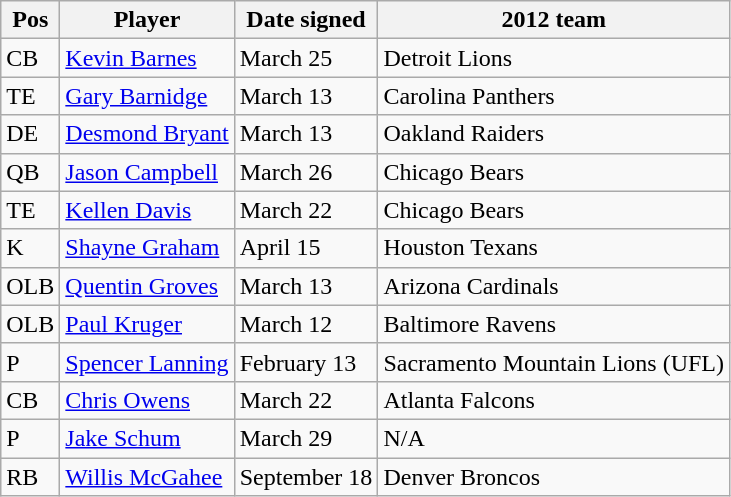<table class="wikitable">
<tr style="text-align:center;">
<th>Pos</th>
<th>Player</th>
<th>Date signed</th>
<th>2012 team</th>
</tr>
<tr>
<td>CB</td>
<td><a href='#'>Kevin Barnes</a></td>
<td>March 25</td>
<td>Detroit Lions</td>
</tr>
<tr>
<td>TE</td>
<td><a href='#'>Gary Barnidge</a></td>
<td>March 13</td>
<td>Carolina Panthers</td>
</tr>
<tr>
<td>DE</td>
<td><a href='#'>Desmond Bryant</a></td>
<td>March 13</td>
<td>Oakland Raiders</td>
</tr>
<tr>
<td>QB</td>
<td><a href='#'>Jason Campbell</a></td>
<td>March 26</td>
<td>Chicago Bears</td>
</tr>
<tr>
<td>TE</td>
<td><a href='#'>Kellen Davis</a></td>
<td>March 22</td>
<td>Chicago Bears</td>
</tr>
<tr>
<td>K</td>
<td><a href='#'>Shayne Graham</a></td>
<td>April 15</td>
<td>Houston Texans</td>
</tr>
<tr>
<td>OLB</td>
<td><a href='#'>Quentin Groves</a></td>
<td>March 13</td>
<td>Arizona Cardinals</td>
</tr>
<tr>
<td>OLB</td>
<td><a href='#'>Paul Kruger</a></td>
<td>March 12</td>
<td>Baltimore Ravens</td>
</tr>
<tr>
<td>P</td>
<td><a href='#'>Spencer Lanning</a></td>
<td>February 13</td>
<td>Sacramento Mountain Lions (UFL)</td>
</tr>
<tr>
<td>CB</td>
<td><a href='#'>Chris Owens</a></td>
<td>March 22</td>
<td>Atlanta Falcons</td>
</tr>
<tr>
<td>P</td>
<td><a href='#'>Jake Schum</a></td>
<td>March 29</td>
<td>N/A</td>
</tr>
<tr>
<td>RB</td>
<td><a href='#'>Willis McGahee</a></td>
<td>September 18</td>
<td>Denver Broncos</td>
</tr>
</table>
